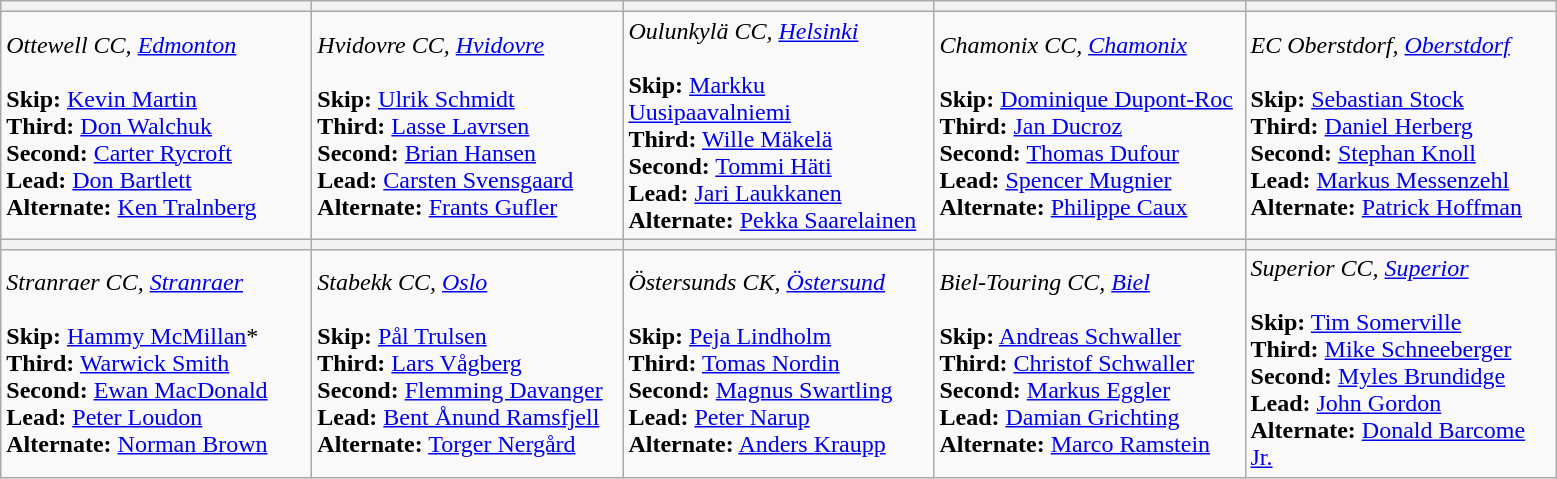<table class="wikitable">
<tr>
<th width="200"></th>
<th width="200"></th>
<th width="200"></th>
<th width="200"></th>
<th width="200"></th>
</tr>
<tr>
<td><em>Ottewell CC, <a href='#'>Edmonton</a></em><br><br><strong>Skip:</strong> <a href='#'>Kevin Martin</a> <br>
<strong>Third:</strong> <a href='#'>Don Walchuk</a> <br>
<strong>Second:</strong> <a href='#'>Carter Rycroft</a> <br>
<strong>Lead:</strong> <a href='#'>Don Bartlett</a> <br>
<strong>Alternate:</strong> <a href='#'>Ken Tralnberg</a> <br></td>
<td><em>Hvidovre CC, <a href='#'>Hvidovre</a></em><br><br><strong>Skip:</strong> <a href='#'>Ulrik Schmidt</a> <br>
<strong>Third:</strong> <a href='#'>Lasse Lavrsen</a> <br>
<strong>Second:</strong> <a href='#'>Brian Hansen</a> <br>
<strong>Lead:</strong> <a href='#'>Carsten Svensgaard</a> <br>
<strong>Alternate:</strong> <a href='#'>Frants Gufler</a> <br></td>
<td><em>Oulunkylä CC, <a href='#'>Helsinki</a></em><br><br><strong>Skip:</strong> <a href='#'>Markku Uusipaavalniemi</a> <br>
<strong>Third:</strong> <a href='#'>Wille Mäkelä</a> <br>
<strong>Second:</strong> <a href='#'>Tommi Häti</a> <br>
<strong>Lead:</strong> <a href='#'>Jari Laukkanen</a> <br>
<strong>Alternate:</strong> <a href='#'>Pekka Saarelainen</a> <br></td>
<td><em>Chamonix CC, <a href='#'>Chamonix</a></em><br><br><strong>Skip:</strong> <a href='#'>Dominique Dupont-Roc</a> <br>
<strong>Third:</strong> <a href='#'>Jan Ducroz</a> <br>
<strong>Second:</strong> <a href='#'>Thomas Dufour</a> <br>
<strong>Lead:</strong> <a href='#'>Spencer Mugnier</a> <br>
<strong>Alternate:</strong> <a href='#'>Philippe Caux</a> <br></td>
<td><em>EC Oberstdorf, <a href='#'>Oberstdorf</a></em><br><br><strong>Skip:</strong> <a href='#'>Sebastian Stock</a> <br>
<strong>Third:</strong> <a href='#'>Daniel Herberg</a> <br>
<strong>Second:</strong> <a href='#'>Stephan Knoll</a> <br>
<strong>Lead:</strong> <a href='#'>Markus Messenzehl</a> <br>
<strong>Alternate:</strong> <a href='#'>Patrick Hoffman</a> <br></td>
</tr>
<tr>
<th bgcolor="#efefef" width="200"></th>
<th bgcolor="#efefef" width="200"></th>
<th bgcolor="#efefef" width="200"></th>
<th bgcolor="#efefef" width="200"></th>
<th bgcolor="#efefef" width="200"></th>
</tr>
<tr>
<td><em>Stranraer CC, <a href='#'>Stranraer</a></em><br><br><strong>Skip:</strong> <a href='#'>Hammy McMillan</a>* <br>
<strong>Third:</strong> <a href='#'>Warwick Smith</a> <br>
<strong>Second:</strong> <a href='#'>Ewan MacDonald</a> <br>
<strong>Lead:</strong> <a href='#'>Peter Loudon</a> <br>
<strong>Alternate:</strong> <a href='#'>Norman Brown</a> <br></td>
<td><em>Stabekk CC, <a href='#'>Oslo</a></em><br><br><strong>Skip:</strong> <a href='#'>Pål Trulsen</a> <br>
<strong>Third:</strong> <a href='#'>Lars Vågberg</a> <br>
<strong>Second:</strong> <a href='#'>Flemming Davanger</a> <br>
<strong>Lead:</strong> <a href='#'>Bent Ånund Ramsfjell</a> <br>
<strong>Alternate:</strong> <a href='#'>Torger Nergård</a> <br></td>
<td><em>Östersunds CK, <a href='#'>Östersund</a></em><br><br><strong>Skip:</strong> <a href='#'>Peja Lindholm</a> <br>
<strong>Third:</strong> <a href='#'>Tomas Nordin</a> <br>
<strong>Second:</strong> <a href='#'>Magnus Swartling</a> <br>
<strong>Lead:</strong> <a href='#'>Peter Narup</a> <br>
<strong>Alternate:</strong> <a href='#'>Anders Kraupp</a> <br></td>
<td><em>Biel-Touring CC, <a href='#'>Biel</a></em><br><br><strong>Skip:</strong> <a href='#'>Andreas Schwaller</a> <br>
<strong>Third:</strong> <a href='#'>Christof Schwaller</a> <br>
<strong>Second:</strong> <a href='#'>Markus Eggler</a> <br>
<strong>Lead:</strong> <a href='#'>Damian Grichting</a> <br>
<strong>Alternate:</strong> <a href='#'>Marco Ramstein</a> <br></td>
<td><em>Superior CC, <a href='#'>Superior</a></em><br><br><strong>Skip:</strong> <a href='#'>Tim Somerville</a> <br>
<strong>Third:</strong> <a href='#'>Mike Schneeberger</a> <br>
<strong>Second:</strong> <a href='#'>Myles Brundidge</a> <br>
<strong>Lead:</strong> <a href='#'>John Gordon</a> <br>
<strong>Alternate:</strong> <a href='#'>Donald Barcome Jr.</a> <br></td>
</tr>
</table>
